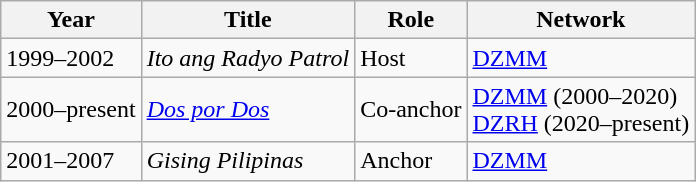<table class="wikitable">
<tr>
<th>Year</th>
<th>Title</th>
<th>Role</th>
<th>Network</th>
</tr>
<tr>
<td>1999–2002</td>
<td><em>Ito ang Radyo Patrol</em></td>
<td>Host</td>
<td><a href='#'>DZMM</a></td>
</tr>
<tr>
<td>2000–present</td>
<td><em><a href='#'>Dos por Dos</a></em></td>
<td>Co-anchor</td>
<td><a href='#'>DZMM</a> (2000–2020)<br><a href='#'>DZRH</a> (2020–present)</td>
</tr>
<tr>
<td>2001–2007</td>
<td><em>Gising Pilipinas</em></td>
<td>Anchor</td>
<td><a href='#'>DZMM</a></td>
</tr>
</table>
